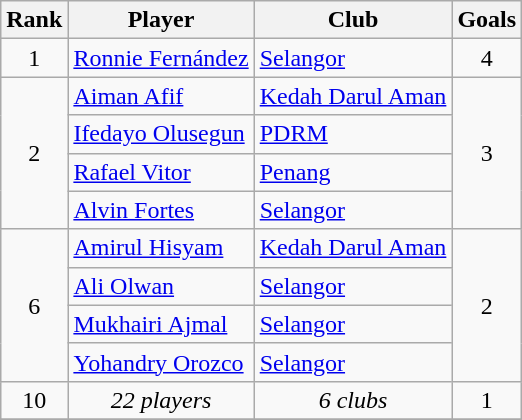<table class="wikitable" style="text-align:center">
<tr>
<th>Rank</th>
<th>Player</th>
<th>Club</th>
<th>Goals</th>
</tr>
<tr>
<td>1</td>
<td style="text-align:left;"> <a href='#'>Ronnie Fernández</a></td>
<td style="text-align:left;"><a href='#'>Selangor</a></td>
<td>4</td>
</tr>
<tr>
<td rowspan="4">2</td>
<td style="text-align:left;"> <a href='#'>Aiman Afif</a></td>
<td style="text-align:left;"><a href='#'>Kedah Darul Aman</a></td>
<td rowspan="4">3</td>
</tr>
<tr>
<td style="text-align:left;"> <a href='#'>Ifedayo Olusegun</a></td>
<td style="text-align:left;"><a href='#'>PDRM</a></td>
</tr>
<tr>
<td style="text-align:left;"> <a href='#'>Rafael Vitor</a></td>
<td style="text-align:left;"><a href='#'>Penang</a></td>
</tr>
<tr>
<td style="text-align:left;"> <a href='#'>Alvin Fortes</a></td>
<td style="text-align:left;"><a href='#'>Selangor</a></td>
</tr>
<tr>
<td rowspan="4">6</td>
<td style="text-align:left;"> <a href='#'>Amirul Hisyam</a></td>
<td style="text-align:left;"><a href='#'>Kedah Darul Aman</a></td>
<td rowspan="4">2</td>
</tr>
<tr>
<td style="text-align:left;"> <a href='#'>Ali Olwan</a></td>
<td style="text-align:left;"><a href='#'>Selangor</a></td>
</tr>
<tr>
<td style="text-align:left;"> <a href='#'>Mukhairi Ajmal</a></td>
<td style="text-align:left;"><a href='#'>Selangor</a></td>
</tr>
<tr>
<td style="text-align:left;"> <a href='#'>Yohandry Orozco</a></td>
<td style="text-align:left;"><a href='#'>Selangor</a></td>
</tr>
<tr>
<td>10</td>
<td><em>22 players</em></td>
<td><em>6 clubs</em></td>
<td>1</td>
</tr>
<tr>
</tr>
</table>
